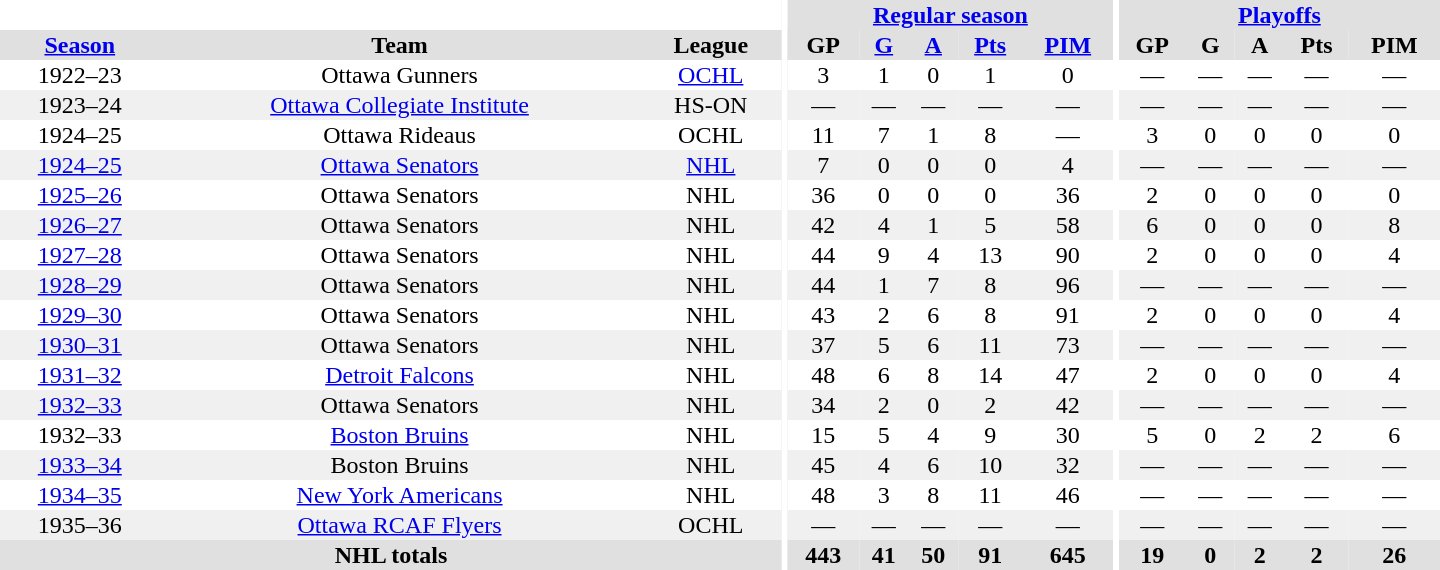<table border="0" cellpadding="1" cellspacing="0" style="text-align:center; width:60em">
<tr bgcolor="#e0e0e0">
<th colspan="3" bgcolor="#ffffff"></th>
<th rowspan="100" bgcolor="#ffffff"></th>
<th colspan="5"><a href='#'>Regular season</a></th>
<th rowspan="100" bgcolor="#ffffff"></th>
<th colspan="5"><a href='#'>Playoffs</a></th>
</tr>
<tr bgcolor="#e0e0e0">
<th><a href='#'>Season</a></th>
<th>Team</th>
<th>League</th>
<th>GP</th>
<th><a href='#'>G</a></th>
<th><a href='#'>A</a></th>
<th><a href='#'>Pts</a></th>
<th><a href='#'>PIM</a></th>
<th>GP</th>
<th>G</th>
<th>A</th>
<th>Pts</th>
<th>PIM</th>
</tr>
<tr>
<td>1922–23</td>
<td>Ottawa Gunners</td>
<td><a href='#'>OCHL</a></td>
<td>3</td>
<td>1</td>
<td>0</td>
<td>1</td>
<td>0</td>
<td>—</td>
<td>—</td>
<td>—</td>
<td>—</td>
<td>—</td>
</tr>
<tr bgcolor="#f0f0f0">
<td>1923–24</td>
<td><a href='#'>Ottawa Collegiate Institute</a></td>
<td>HS-ON</td>
<td>—</td>
<td>—</td>
<td>—</td>
<td>—</td>
<td>—</td>
<td>—</td>
<td>—</td>
<td>—</td>
<td>—</td>
<td>—</td>
</tr>
<tr>
<td>1924–25</td>
<td>Ottawa Rideaus</td>
<td>OCHL</td>
<td>11</td>
<td>7</td>
<td>1</td>
<td>8</td>
<td>—</td>
<td>3</td>
<td>0</td>
<td>0</td>
<td>0</td>
<td>0</td>
</tr>
<tr bgcolor="#f0f0f0">
<td><a href='#'>1924–25</a></td>
<td><a href='#'>Ottawa Senators</a></td>
<td><a href='#'>NHL</a></td>
<td>7</td>
<td>0</td>
<td>0</td>
<td>0</td>
<td>4</td>
<td>—</td>
<td>—</td>
<td>—</td>
<td>—</td>
<td>—</td>
</tr>
<tr>
<td><a href='#'>1925–26</a></td>
<td>Ottawa Senators</td>
<td>NHL</td>
<td>36</td>
<td>0</td>
<td>0</td>
<td>0</td>
<td>36</td>
<td>2</td>
<td>0</td>
<td>0</td>
<td>0</td>
<td>0</td>
</tr>
<tr bgcolor="#f0f0f0">
<td><a href='#'>1926–27</a></td>
<td>Ottawa Senators</td>
<td>NHL</td>
<td>42</td>
<td>4</td>
<td>1</td>
<td>5</td>
<td>58</td>
<td>6</td>
<td>0</td>
<td>0</td>
<td>0</td>
<td>8</td>
</tr>
<tr>
<td><a href='#'>1927–28</a></td>
<td>Ottawa Senators</td>
<td>NHL</td>
<td>44</td>
<td>9</td>
<td>4</td>
<td>13</td>
<td>90</td>
<td>2</td>
<td>0</td>
<td>0</td>
<td>0</td>
<td>4</td>
</tr>
<tr bgcolor="#f0f0f0">
<td><a href='#'>1928–29</a></td>
<td>Ottawa Senators</td>
<td>NHL</td>
<td>44</td>
<td>1</td>
<td>7</td>
<td>8</td>
<td>96</td>
<td>—</td>
<td>—</td>
<td>—</td>
<td>—</td>
<td>—</td>
</tr>
<tr>
<td><a href='#'>1929–30</a></td>
<td>Ottawa Senators</td>
<td>NHL</td>
<td>43</td>
<td>2</td>
<td>6</td>
<td>8</td>
<td>91</td>
<td>2</td>
<td>0</td>
<td>0</td>
<td>0</td>
<td>4</td>
</tr>
<tr bgcolor="#f0f0f0">
<td><a href='#'>1930–31</a></td>
<td>Ottawa Senators</td>
<td>NHL</td>
<td>37</td>
<td>5</td>
<td>6</td>
<td>11</td>
<td>73</td>
<td>—</td>
<td>—</td>
<td>—</td>
<td>—</td>
<td>—</td>
</tr>
<tr>
<td><a href='#'>1931–32</a></td>
<td><a href='#'>Detroit Falcons</a></td>
<td>NHL</td>
<td>48</td>
<td>6</td>
<td>8</td>
<td>14</td>
<td>47</td>
<td>2</td>
<td>0</td>
<td>0</td>
<td>0</td>
<td>4</td>
</tr>
<tr bgcolor="#f0f0f0">
<td><a href='#'>1932–33</a></td>
<td>Ottawa Senators</td>
<td>NHL</td>
<td>34</td>
<td>2</td>
<td>0</td>
<td>2</td>
<td>42</td>
<td>—</td>
<td>—</td>
<td>—</td>
<td>—</td>
<td>—</td>
</tr>
<tr>
<td>1932–33</td>
<td><a href='#'>Boston Bruins</a></td>
<td>NHL</td>
<td>15</td>
<td>5</td>
<td>4</td>
<td>9</td>
<td>30</td>
<td>5</td>
<td>0</td>
<td>2</td>
<td>2</td>
<td>6</td>
</tr>
<tr bgcolor="#f0f0f0">
<td><a href='#'>1933–34</a></td>
<td>Boston Bruins</td>
<td>NHL</td>
<td>45</td>
<td>4</td>
<td>6</td>
<td>10</td>
<td>32</td>
<td>—</td>
<td>—</td>
<td>—</td>
<td>—</td>
<td>—</td>
</tr>
<tr>
<td><a href='#'>1934–35</a></td>
<td><a href='#'>New York Americans</a></td>
<td>NHL</td>
<td>48</td>
<td>3</td>
<td>8</td>
<td>11</td>
<td>46</td>
<td>—</td>
<td>—</td>
<td>—</td>
<td>—</td>
<td>—</td>
</tr>
<tr bgcolor="#f0f0f0">
<td>1935–36</td>
<td><a href='#'>Ottawa RCAF Flyers</a></td>
<td>OCHL</td>
<td>—</td>
<td>—</td>
<td>—</td>
<td>—</td>
<td>—</td>
<td>—</td>
<td>—</td>
<td>—</td>
<td>—</td>
<td>—</td>
</tr>
<tr bgcolor="#e0e0e0">
<th colspan="3">NHL totals</th>
<th>443</th>
<th>41</th>
<th>50</th>
<th>91</th>
<th>645</th>
<th>19</th>
<th>0</th>
<th>2</th>
<th>2</th>
<th>26</th>
</tr>
</table>
